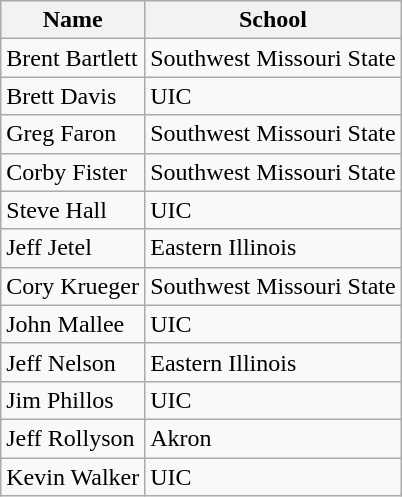<table class=wikitable>
<tr>
<th>Name</th>
<th>School</th>
</tr>
<tr>
<td>Brent Bartlett</td>
<td>Southwest Missouri State</td>
</tr>
<tr>
<td>Brett Davis</td>
<td>UIC</td>
</tr>
<tr>
<td>Greg Faron</td>
<td>Southwest Missouri State</td>
</tr>
<tr>
<td>Corby Fister</td>
<td>Southwest Missouri State</td>
</tr>
<tr>
<td>Steve Hall</td>
<td>UIC</td>
</tr>
<tr>
<td>Jeff Jetel</td>
<td>Eastern Illinois</td>
</tr>
<tr>
<td>Cory Krueger</td>
<td>Southwest Missouri State</td>
</tr>
<tr>
<td>John Mallee</td>
<td>UIC</td>
</tr>
<tr>
<td>Jeff Nelson</td>
<td>Eastern Illinois</td>
</tr>
<tr>
<td>Jim Phillos</td>
<td>UIC</td>
</tr>
<tr>
<td>Jeff Rollyson</td>
<td>Akron</td>
</tr>
<tr>
<td>Kevin Walker</td>
<td>UIC</td>
</tr>
</table>
